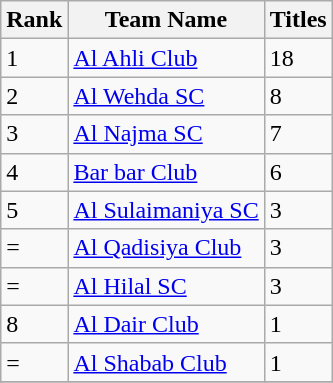<table class="wikitable">
<tr>
<th>Rank</th>
<th>Team Name</th>
<th>Titles</th>
</tr>
<tr>
<td>1</td>
<td><a href='#'>Al Ahli Club</a></td>
<td>18</td>
</tr>
<tr>
<td>2</td>
<td><a href='#'>Al Wehda SC</a></td>
<td>8</td>
</tr>
<tr>
<td>3</td>
<td><a href='#'>Al Najma SC</a></td>
<td>7</td>
</tr>
<tr>
<td>4</td>
<td><a href='#'>Bar bar Club</a></td>
<td>6</td>
</tr>
<tr>
<td>5</td>
<td><a href='#'>Al Sulaimaniya SC</a></td>
<td>3</td>
</tr>
<tr>
<td>=</td>
<td><a href='#'>Al Qadisiya Club</a></td>
<td>3</td>
</tr>
<tr>
<td>=</td>
<td><a href='#'>Al Hilal SC</a></td>
<td>3</td>
</tr>
<tr>
<td>8</td>
<td><a href='#'>Al Dair Club</a></td>
<td>1</td>
</tr>
<tr>
<td>=</td>
<td><a href='#'>Al Shabab Club</a></td>
<td>1</td>
</tr>
<tr>
</tr>
</table>
